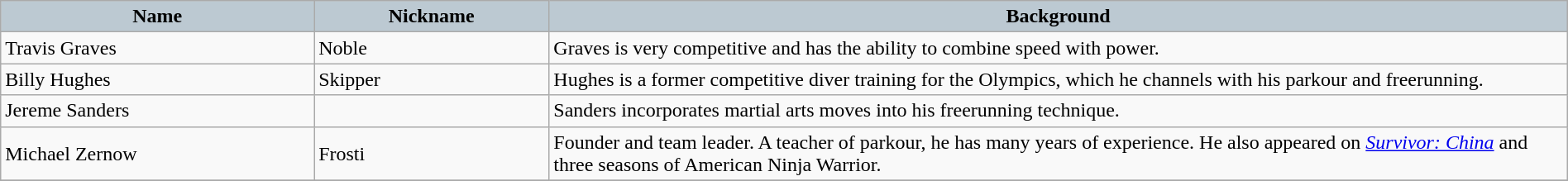<table class="wikitable" style="margin: auto; width: 100%">
<tr style="background:#BCC9D2; color:black">
<th style="background-color: #BCC9D2; width: 20%">Name</th>
<th style="background-color: #BCC9D2; width: 15%">Nickname</th>
<th style="background-color: #BCC9D2; width: 65%">Background</th>
</tr>
<tr>
<td>Travis Graves</td>
<td>Noble</td>
<td>Graves is very competitive and has the ability to combine speed with power.</td>
</tr>
<tr>
<td>Billy Hughes</td>
<td>Skipper</td>
<td>Hughes is a former competitive diver training for the Olympics, which he channels with his parkour and freerunning.</td>
</tr>
<tr>
<td>Jereme Sanders</td>
<td></td>
<td>Sanders incorporates martial arts moves into his freerunning technique.</td>
</tr>
<tr>
<td>Michael Zernow</td>
<td>Frosti</td>
<td>Founder and team leader. A teacher of parkour, he has many years of experience. He also appeared on <em><a href='#'>Survivor: China</a></em> and three seasons of American Ninja Warrior.</td>
</tr>
<tr>
</tr>
</table>
